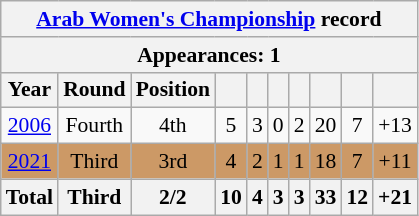<table class="wikitable" style="text-align: center;font-size:90%;">
<tr>
<th colspan=10><a href='#'>Arab Women's Championship</a> record</th>
</tr>
<tr>
<th colspan=10>Appearances: 1</th>
</tr>
<tr>
<th>Year</th>
<th>Round</th>
<th>Position</th>
<th></th>
<th></th>
<th></th>
<th></th>
<th></th>
<th></th>
<th></th>
</tr>
<tr bgcolor=>
<td> <a href='#'>2006</a></td>
<td>Fourth</td>
<td>4th</td>
<td>5</td>
<td>3</td>
<td>0</td>
<td>2</td>
<td>20</td>
<td>7</td>
<td>+13</td>
</tr>
<tr bgcolor="#cc9966">
<td> <a href='#'>2021</a></td>
<td>Third</td>
<td>3rd</td>
<td>4</td>
<td>2</td>
<td>1</td>
<td>1</td>
<td>18</td>
<td>7</td>
<td>+11</td>
</tr>
<tr>
<th>Total</th>
<th>Third</th>
<th>2/2</th>
<th>10</th>
<th>4</th>
<th>3</th>
<th>3</th>
<th>33</th>
<th>12</th>
<th>+21</th>
</tr>
</table>
